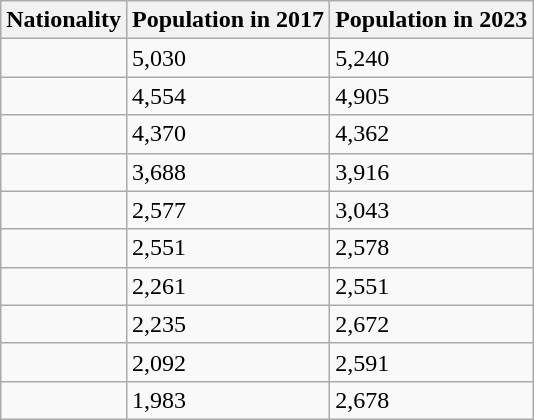<table class="wikitable floatright">
<tr>
<th>Nationality</th>
<th>Population in 2017</th>
<th>Population in 2023</th>
</tr>
<tr>
<td></td>
<td>5,030</td>
<td>5,240</td>
</tr>
<tr>
<td></td>
<td>4,554</td>
<td>4,905</td>
</tr>
<tr>
<td></td>
<td>4,370</td>
<td>4,362</td>
</tr>
<tr>
<td></td>
<td>3,688</td>
<td>3,916</td>
</tr>
<tr>
<td></td>
<td>2,577</td>
<td>3,043</td>
</tr>
<tr>
<td></td>
<td>2,551</td>
<td>2,578</td>
</tr>
<tr>
<td></td>
<td>2,261</td>
<td>2,551</td>
</tr>
<tr>
<td></td>
<td>2,235</td>
<td>2,672</td>
</tr>
<tr>
<td></td>
<td>2,092</td>
<td>2,591</td>
</tr>
<tr>
<td></td>
<td>1,983</td>
<td>2,678</td>
</tr>
</table>
